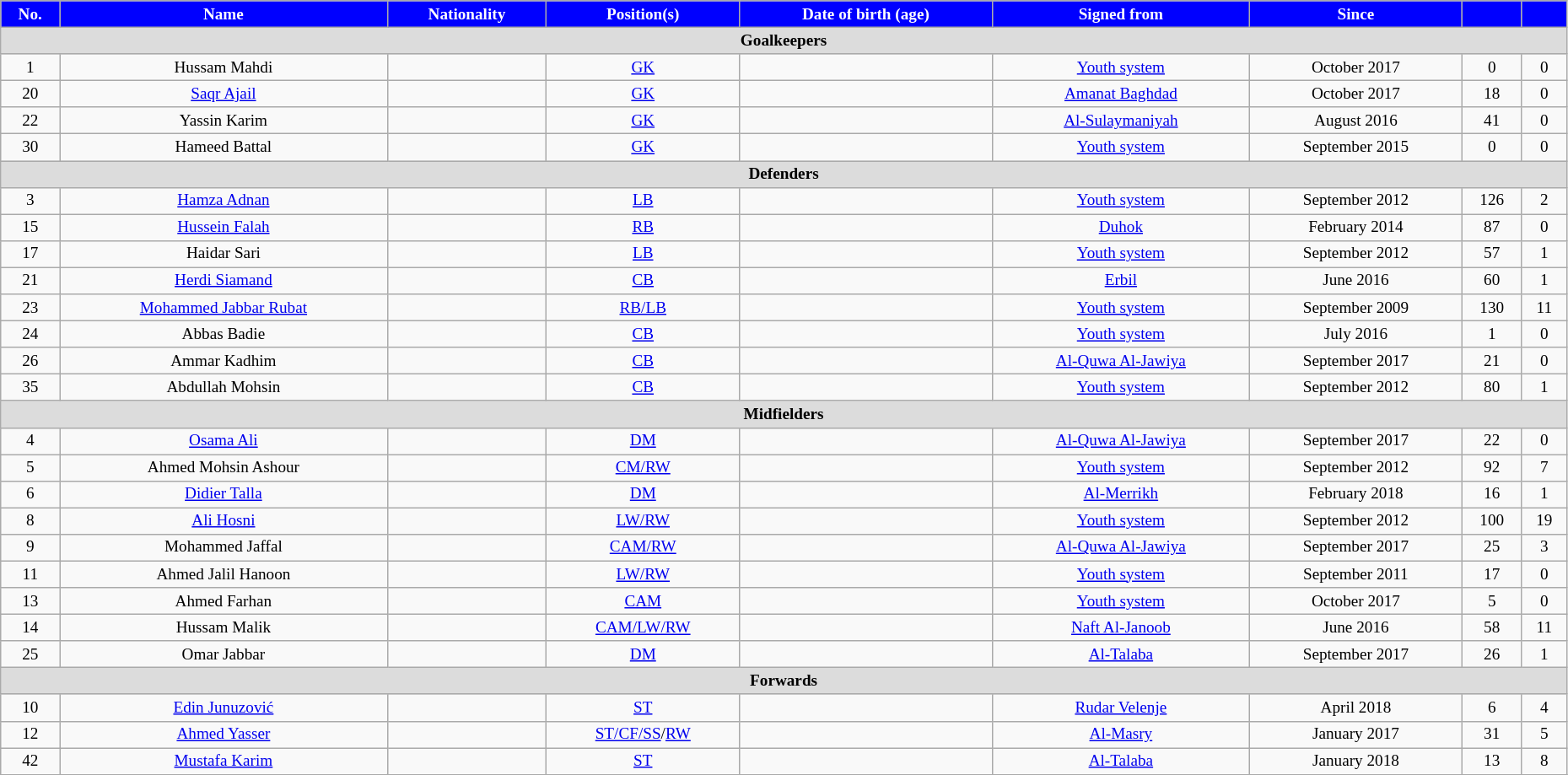<table class="wikitable" style="text-align:center; font-size:80%; width:98%;">
<tr>
<th style="background:#0000FF; color:white; text-align:center;">No.</th>
<th style="background:#0000FF; color:white; text-align:center;">Name</th>
<th style="background:#0000FF; color:white; text-align:center;">Nationality</th>
<th style="background:#0000FF; color:white; text-align:center;">Position(s)</th>
<th style="background:#0000FF; color:white; text-align:center;">Date of birth (age)</th>
<th style="background:#0000FF; color:white; text-align:center;">Signed from</th>
<th style="background:#0000FF; color:white; text-align:center;">Since</th>
<th style="background:#0000FF; color:white; text-align:center;"></th>
<th style="background:#0000FF; color:white; text-align:center;"></th>
</tr>
<tr>
<th colspan=9 style="background:#dcdcdc; text-align:center">Goalkeepers</th>
</tr>
<tr>
<td>1</td>
<td>Hussam Mahdi</td>
<td></td>
<td><a href='#'>GK</a></td>
<td></td>
<td><a href='#'>Youth system</a></td>
<td>October 2017</td>
<td>0</td>
<td>0</td>
</tr>
<tr>
<td>20</td>
<td><a href='#'>Saqr Ajail</a></td>
<td></td>
<td><a href='#'>GK</a></td>
<td></td>
<td><a href='#'>Amanat Baghdad</a></td>
<td>October 2017</td>
<td>18</td>
<td>0</td>
</tr>
<tr>
<td>22</td>
<td>Yassin Karim</td>
<td></td>
<td><a href='#'>GK</a></td>
<td></td>
<td><a href='#'>Al-Sulaymaniyah</a></td>
<td>August 2016</td>
<td>41</td>
<td>0</td>
</tr>
<tr>
<td>30</td>
<td>Hameed Battal</td>
<td></td>
<td><a href='#'>GK</a></td>
<td></td>
<td><a href='#'>Youth system</a></td>
<td>September 2015</td>
<td>0</td>
<td>0</td>
</tr>
<tr>
<th colspan=9 style="background:#dcdcdc; text-align:center">Defenders</th>
</tr>
<tr>
<td>3</td>
<td><a href='#'>Hamza Adnan</a></td>
<td></td>
<td><a href='#'>LB</a></td>
<td></td>
<td><a href='#'>Youth system</a></td>
<td>September 2012</td>
<td>126</td>
<td>2</td>
</tr>
<tr>
<td>15</td>
<td><a href='#'>Hussein Falah</a></td>
<td></td>
<td><a href='#'>RB</a></td>
<td></td>
<td><a href='#'>Duhok</a></td>
<td>February 2014</td>
<td>87</td>
<td>0</td>
</tr>
<tr>
<td>17</td>
<td>Haidar Sari</td>
<td></td>
<td><a href='#'>LB</a></td>
<td></td>
<td><a href='#'>Youth system</a></td>
<td>September 2012</td>
<td>57</td>
<td>1</td>
</tr>
<tr>
<td>21</td>
<td><a href='#'>Herdi Siamand</a></td>
<td></td>
<td><a href='#'>CB</a></td>
<td></td>
<td><a href='#'>Erbil</a></td>
<td>June 2016</td>
<td>60</td>
<td>1</td>
</tr>
<tr>
<td>23</td>
<td><a href='#'>Mohammed Jabbar Rubat</a></td>
<td></td>
<td><a href='#'>RB/LB</a></td>
<td></td>
<td><a href='#'>Youth system</a></td>
<td>September 2009</td>
<td>130</td>
<td>11</td>
</tr>
<tr>
<td>24</td>
<td>Abbas Badie</td>
<td></td>
<td><a href='#'>CB</a></td>
<td></td>
<td><a href='#'>Youth system</a></td>
<td>July 2016</td>
<td>1</td>
<td>0</td>
</tr>
<tr>
<td>26</td>
<td>Ammar Kadhim</td>
<td></td>
<td><a href='#'>CB</a></td>
<td></td>
<td><a href='#'>Al-Quwa Al-Jawiya</a></td>
<td>September 2017</td>
<td>21</td>
<td>0</td>
</tr>
<tr>
<td>35</td>
<td>Abdullah Mohsin</td>
<td></td>
<td><a href='#'>CB</a></td>
<td></td>
<td><a href='#'>Youth system</a></td>
<td>September 2012</td>
<td>80</td>
<td>1</td>
</tr>
<tr>
<th colspan=9 style="background:#dcdcdc; text-align:center">Midfielders</th>
</tr>
<tr>
<td>4</td>
<td><a href='#'>Osama Ali</a></td>
<td></td>
<td><a href='#'>DM</a></td>
<td></td>
<td><a href='#'>Al-Quwa Al-Jawiya</a></td>
<td>September 2017</td>
<td>22</td>
<td>0</td>
</tr>
<tr>
<td>5</td>
<td>Ahmed Mohsin Ashour</td>
<td></td>
<td><a href='#'>CM/RW</a></td>
<td></td>
<td><a href='#'>Youth system</a></td>
<td>September 2012</td>
<td>92</td>
<td>7</td>
</tr>
<tr>
<td>6</td>
<td><a href='#'>Didier Talla</a></td>
<td></td>
<td><a href='#'>DM</a></td>
<td></td>
<td><a href='#'>Al-Merrikh</a></td>
<td>February 2018</td>
<td>16</td>
<td>1</td>
</tr>
<tr>
<td>8</td>
<td><a href='#'>Ali Hosni</a></td>
<td></td>
<td><a href='#'>LW/RW</a></td>
<td></td>
<td><a href='#'>Youth system</a></td>
<td>September 2012</td>
<td>100</td>
<td>19</td>
</tr>
<tr>
<td>9</td>
<td>Mohammed Jaffal</td>
<td></td>
<td><a href='#'>CAM/RW</a></td>
<td></td>
<td><a href='#'>Al-Quwa Al-Jawiya</a></td>
<td>September 2017</td>
<td>25</td>
<td>3</td>
</tr>
<tr>
<td>11</td>
<td>Ahmed Jalil Hanoon</td>
<td></td>
<td><a href='#'>LW/RW</a></td>
<td></td>
<td><a href='#'>Youth system</a></td>
<td>September 2011</td>
<td>17</td>
<td>0</td>
</tr>
<tr>
<td>13</td>
<td>Ahmed Farhan</td>
<td></td>
<td><a href='#'>CAM</a></td>
<td></td>
<td><a href='#'>Youth system</a></td>
<td>October 2017</td>
<td>5</td>
<td>0</td>
</tr>
<tr>
<td>14</td>
<td>Hussam Malik</td>
<td></td>
<td><a href='#'>CAM/LW/RW</a></td>
<td></td>
<td><a href='#'>Naft Al-Janoob</a></td>
<td>June 2016</td>
<td>58</td>
<td>11</td>
</tr>
<tr>
<td>25</td>
<td>Omar Jabbar</td>
<td></td>
<td><a href='#'>DM</a></td>
<td></td>
<td><a href='#'>Al-Talaba</a></td>
<td>September 2017</td>
<td>26</td>
<td>1</td>
</tr>
<tr>
<th colspan=9 style="background:#dcdcdc; text-align:center">Forwards</th>
</tr>
<tr>
<td>10</td>
<td><a href='#'>Edin Junuzović</a></td>
<td></td>
<td><a href='#'>ST</a></td>
<td></td>
<td><a href='#'>Rudar Velenje</a></td>
<td>April 2018</td>
<td>6</td>
<td>4</td>
</tr>
<tr>
<td>12</td>
<td><a href='#'>Ahmed Yasser</a></td>
<td></td>
<td><a href='#'>ST/CF/SS</a>/<a href='#'>RW</a></td>
<td></td>
<td><a href='#'>Al-Masry</a></td>
<td>January 2017</td>
<td>31</td>
<td>5</td>
</tr>
<tr>
<td>42</td>
<td><a href='#'>Mustafa Karim</a></td>
<td></td>
<td><a href='#'>ST</a></td>
<td></td>
<td><a href='#'>Al-Talaba</a></td>
<td>January 2018</td>
<td>13</td>
<td>8</td>
</tr>
<tr>
</tr>
</table>
